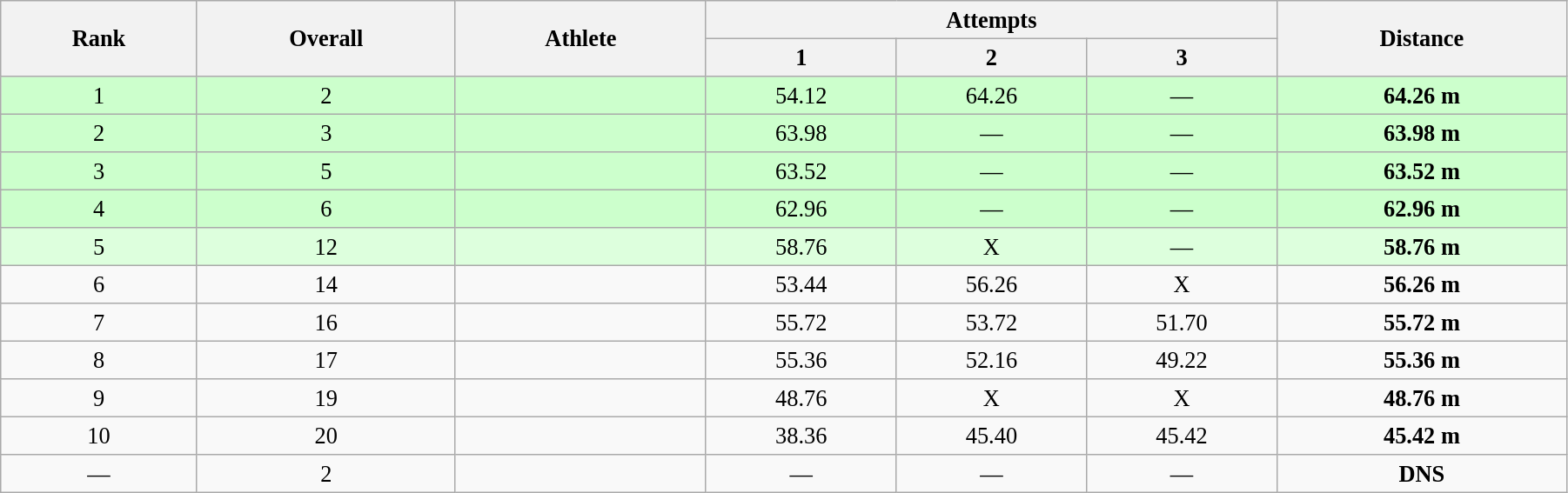<table class="wikitable" style=" text-align:center; font-size:110%;" width="95%">
<tr>
<th rowspan="2">Rank</th>
<th rowspan="2">Overall</th>
<th rowspan="2">Athlete</th>
<th colspan="3">Attempts</th>
<th rowspan="2">Distance</th>
</tr>
<tr>
<th>1</th>
<th>2</th>
<th>3</th>
</tr>
<tr style="background:#ccffcc;">
<td>1</td>
<td>2</td>
<td align=left></td>
<td>54.12</td>
<td>64.26</td>
<td>—</td>
<td><strong>64.26 m</strong></td>
</tr>
<tr style="background:#ccffcc;">
<td>2</td>
<td>3</td>
<td align=left></td>
<td>63.98</td>
<td>—</td>
<td>—</td>
<td><strong>63.98 m</strong></td>
</tr>
<tr style="background:#ccffcc;">
<td>3</td>
<td>5</td>
<td align=left></td>
<td>63.52</td>
<td>—</td>
<td>—</td>
<td><strong>63.52 m</strong></td>
</tr>
<tr style="background:#ccffcc;">
<td>4</td>
<td>6</td>
<td align=left></td>
<td>62.96</td>
<td>—</td>
<td>—</td>
<td align="center"><strong>62.96 m</strong></td>
</tr>
<tr style="background:#ddffdd;">
<td>5</td>
<td>12</td>
<td align=left></td>
<td>58.76</td>
<td>X</td>
<td>—</td>
<td><strong>58.76 m</strong></td>
</tr>
<tr>
<td>6</td>
<td>14</td>
<td align=left></td>
<td>53.44</td>
<td>56.26</td>
<td>X</td>
<td><strong>56.26 m</strong></td>
</tr>
<tr>
<td>7</td>
<td>16</td>
<td align=left></td>
<td>55.72</td>
<td>53.72</td>
<td>51.70</td>
<td><strong>55.72 m</strong></td>
</tr>
<tr>
<td>8</td>
<td>17</td>
<td align=left></td>
<td>55.36</td>
<td>52.16</td>
<td>49.22</td>
<td><strong>55.36 m</strong></td>
</tr>
<tr>
<td>9</td>
<td>19</td>
<td align=left></td>
<td>48.76</td>
<td>X</td>
<td>X</td>
<td><strong>48.76 m</strong></td>
</tr>
<tr>
<td>10</td>
<td>20</td>
<td align=left></td>
<td>38.36</td>
<td>45.40</td>
<td>45.42</td>
<td><strong>45.42 m</strong></td>
</tr>
<tr>
<td>—</td>
<td>2</td>
<td align=left></td>
<td>—</td>
<td>—</td>
<td>—</td>
<td><strong>DNS</strong></td>
</tr>
</table>
